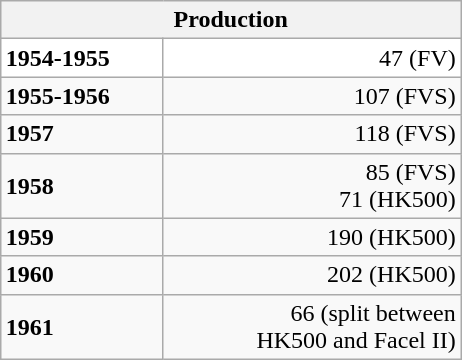<table class="wikitable" style="text-align:center; font-size:100%; float:right;">
<tr>
<th colspan=2 width="300">Production</th>
</tr>
<tr style="background:#ffffff;">
<td align="left"><strong>1954-1955</strong></td>
<td align="right">47 (FV)</td>
</tr>
<tr>
<td align="left"><strong>1955-1956</strong></td>
<td align="right">107 (FVS)</td>
</tr>
<tr>
<td align="left"><strong>1957</strong></td>
<td align="right">118 (FVS)</td>
</tr>
<tr>
<td align="left"><strong>1958</strong></td>
<td align="right">85 (FVS)<br>71 (HK500)</td>
</tr>
<tr>
<td align="left"><strong>1959</strong></td>
<td align="right">190 (HK500)</td>
</tr>
<tr>
<td align="left"><strong>1960</strong></td>
<td align="right">202 (HK500)</td>
</tr>
<tr>
<td align="left"><strong>1961</strong></td>
<td align="right">66 (split between <br>HK500 and Facel II)</td>
</tr>
</table>
